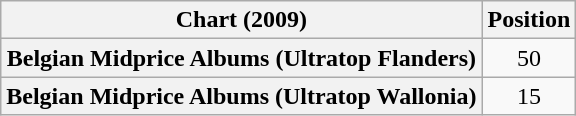<table class="wikitable plainrowheaders" style="text-align:center">
<tr>
<th>Chart (2009)</th>
<th>Position</th>
</tr>
<tr>
<th scope="row">Belgian Midprice Albums (Ultratop Flanders)</th>
<td>50</td>
</tr>
<tr>
<th scope="row">Belgian Midprice Albums (Ultratop Wallonia)</th>
<td>15</td>
</tr>
</table>
